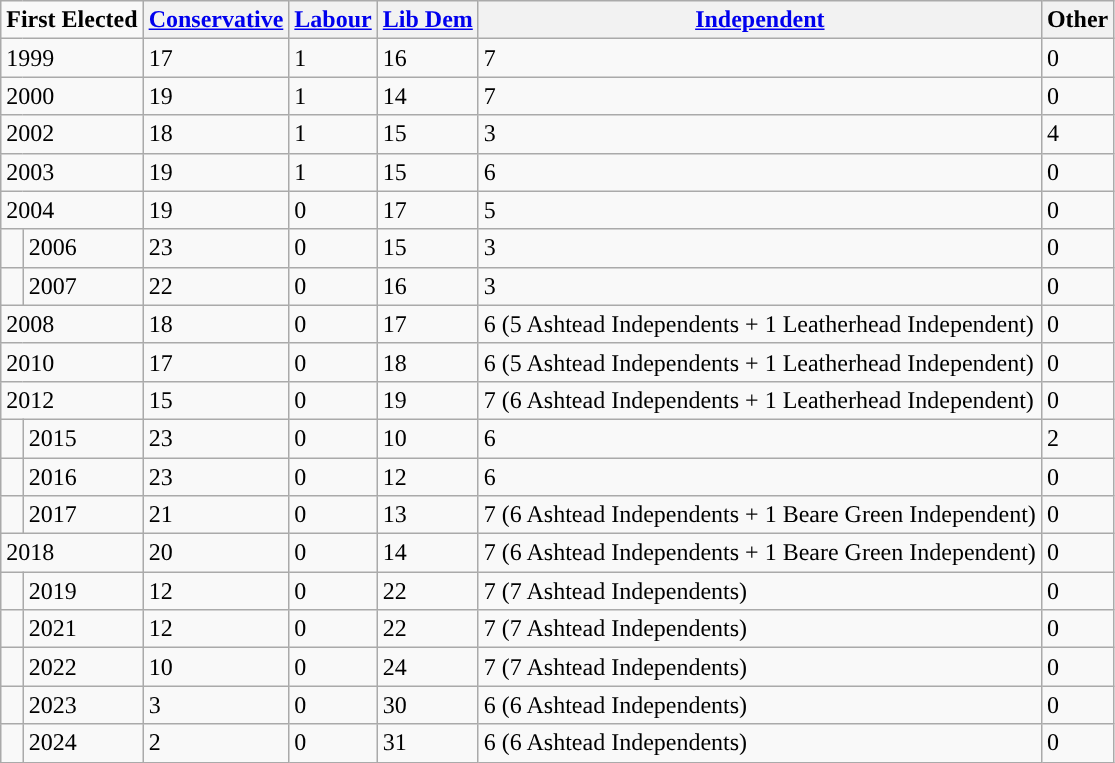<table class="wikitable">
<tr>
<td colspan="2"><strong>First Elected</strong></td>
<th><a href='#'>Conservative</a></th>
<th><a href='#'>Labour</a></th>
<th><a href='#'>Lib Dem</a></th>
<th><a href='#'>Independent</a></th>
<th>Other</th>
</tr>
<tr>
<td colspan="2">1999</td>
<td>17</td>
<td>1</td>
<td>16</td>
<td>7</td>
<td>0</td>
</tr>
<tr>
<td colspan="2">2000</td>
<td>19</td>
<td>1</td>
<td>14</td>
<td>7</td>
<td>0</td>
</tr>
<tr>
<td colspan="2">2002</td>
<td>18</td>
<td>1</td>
<td>15</td>
<td>3</td>
<td>4</td>
</tr>
<tr>
<td colspan="2">2003</td>
<td>19</td>
<td>1</td>
<td>15</td>
<td>6</td>
<td>0</td>
</tr>
<tr>
<td colspan="2">2004</td>
<td>19</td>
<td>0</td>
<td>17</td>
<td>5</td>
<td>0</td>
</tr>
<tr>
<td style="background-color: "></td>
<td>2006</td>
<td>23</td>
<td>0</td>
<td>15</td>
<td>3</td>
<td>0</td>
</tr>
<tr>
<td style="background-color: "></td>
<td>2007</td>
<td>22</td>
<td>0</td>
<td>16</td>
<td>3</td>
<td>0</td>
</tr>
<tr>
<td colspan="2">2008</td>
<td>18</td>
<td>0</td>
<td>17</td>
<td>6 (5 Ashtead Independents + 1 Leatherhead Independent)</td>
<td>0</td>
</tr>
<tr>
<td colspan="2">2010</td>
<td>17</td>
<td>0</td>
<td>18</td>
<td>6 (5 Ashtead Independents + 1 Leatherhead Independent)</td>
<td>0</td>
</tr>
<tr>
<td colspan="2">2012</td>
<td>15</td>
<td>0</td>
<td>19</td>
<td>7 (6 Ashtead Independents + 1 Leatherhead Independent)</td>
<td>0</td>
</tr>
<tr>
<td style="background-color: "></td>
<td>2015</td>
<td>23</td>
<td>0</td>
<td>10</td>
<td>6</td>
<td>2</td>
</tr>
<tr>
<td style="background-color: "></td>
<td>2016</td>
<td>23</td>
<td>0</td>
<td>12</td>
<td>6</td>
<td>0</td>
</tr>
<tr>
<td style="background-color: "></td>
<td>2017</td>
<td>21</td>
<td>0</td>
<td>13</td>
<td>7 (6 Ashtead Independents + 1 Beare Green Independent)</td>
<td>0</td>
</tr>
<tr>
<td colspan="2">2018</td>
<td>20</td>
<td>0</td>
<td>14</td>
<td>7 (6 Ashtead Independents + 1 Beare Green Independent)</td>
<td>0</td>
</tr>
<tr>
<td style="background-color: "></td>
<td>2019</td>
<td>12</td>
<td>0</td>
<td>22</td>
<td>7 (7 Ashtead Independents)</td>
<td>0</td>
</tr>
<tr>
<td style="background-color: "></td>
<td>2021</td>
<td>12</td>
<td>0</td>
<td>22</td>
<td>7 (7 Ashtead Independents)</td>
<td>0</td>
</tr>
<tr>
<td style="background-color: "></td>
<td>2022</td>
<td>10</td>
<td>0</td>
<td>24</td>
<td>7 (7 Ashtead Independents)</td>
<td>0</td>
</tr>
<tr>
<td style="background-color: "></td>
<td>2023</td>
<td>3</td>
<td>0</td>
<td>30</td>
<td>6 (6 Ashtead Independents)</td>
<td>0</td>
</tr>
<tr>
<td style="background-color: "></td>
<td>2024</td>
<td>2</td>
<td>0</td>
<td>31</td>
<td>6 (6 Ashtead Independents)</td>
<td>0</td>
</tr>
</table>
